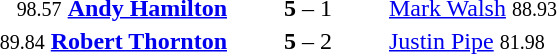<table style="text-align:center">
<tr>
<th width=223></th>
<th width=100></th>
<th width=223></th>
</tr>
<tr>
<td align=right><small><span>98.57</span></small> <strong><a href='#'>Andy Hamilton</a></strong> </td>
<td><strong>5</strong> – 1</td>
<td align=left> <a href='#'>Mark Walsh</a> <small><span>88.93</span></small></td>
</tr>
<tr>
<td align=right><small><span>89.84</span></small> <strong><a href='#'>Robert Thornton</a></strong> </td>
<td><strong>5</strong> – 2</td>
<td align=left> <a href='#'>Justin Pipe</a> <small><span>81.98</span></small></td>
</tr>
</table>
